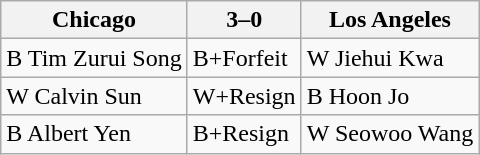<table class="wikitable">
<tr>
<th>Chicago</th>
<th>3–0</th>
<th>Los Angeles</th>
</tr>
<tr>
<td>B Tim Zurui Song</td>
<td>B+Forfeit</td>
<td>W Jiehui Kwa</td>
</tr>
<tr>
<td>W Calvin Sun</td>
<td>W+Resign</td>
<td>B Hoon Jo</td>
</tr>
<tr>
<td>B Albert Yen</td>
<td>B+Resign</td>
<td>W Seowoo Wang</td>
</tr>
</table>
